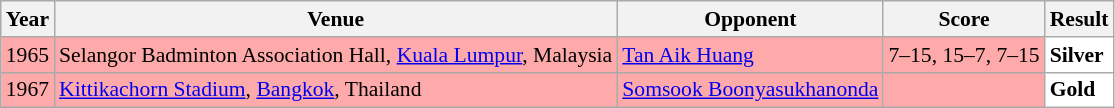<table class="sortable wikitable" style="font-size: 90%;">
<tr>
<th>Year</th>
<th>Venue</th>
<th>Opponent</th>
<th>Score</th>
<th>Result</th>
</tr>
<tr style="background:#FFAAAA">
<td align="center">1965</td>
<td align="left">Selangor Badminton Association Hall, <a href='#'>Kuala Lumpur</a>, Malaysia</td>
<td align="left"> <a href='#'>Tan Aik Huang</a></td>
<td align="left">7–15, 15–7, 7–15</td>
<td style="text-align:left; background:white"> <strong>Silver</strong></td>
</tr>
<tr style="background:#FFAAAA">
<td align="center">1967</td>
<td align="left"><a href='#'>Kittikachorn Stadium</a>, <a href='#'>Bangkok</a>, Thailand</td>
<td align="left"> <a href='#'>Somsook Boonyasukhanonda</a></td>
<td align="left"></td>
<td style="text-align:left; background:white"> <strong>Gold</strong></td>
</tr>
</table>
